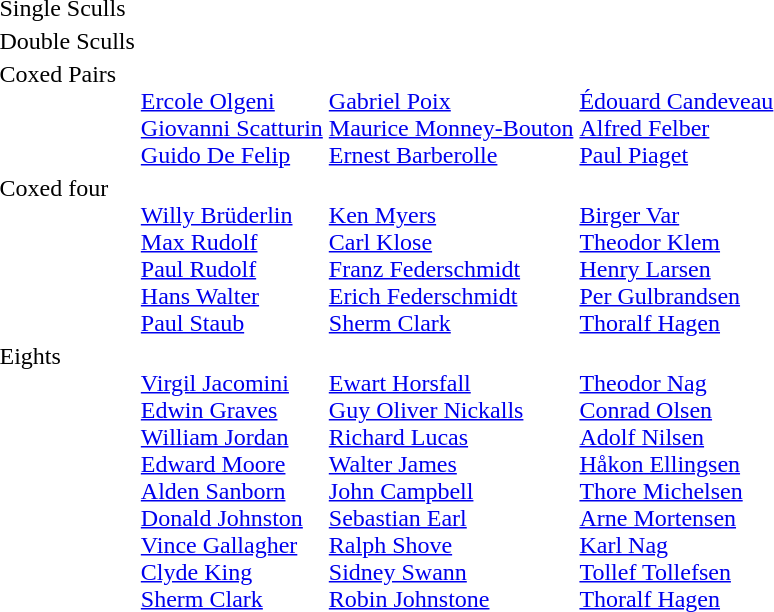<table>
<tr>
<td>Single Sculls<br></td>
<td></td>
<td></td>
<td></td>
</tr>
<tr valign="top">
<td>Double Sculls<br></td>
<td></td>
<td></td>
<td></td>
</tr>
<tr valign="top">
<td>Coxed Pairs<br></td>
<td><br><a href='#'>Ercole Olgeni</a><br><a href='#'>Giovanni Scatturin</a><br><a href='#'>Guido De Felip</a></td>
<td><br><a href='#'>Gabriel Poix</a><br><a href='#'>Maurice Monney-Bouton</a><br><a href='#'>Ernest Barberolle</a></td>
<td><br><a href='#'>Édouard Candeveau</a><br><a href='#'>Alfred Felber</a><br><a href='#'>Paul Piaget</a></td>
</tr>
<tr valign="top">
<td>Coxed four<br></td>
<td><br><a href='#'>Willy Brüderlin</a><br><a href='#'>Max Rudolf</a><br><a href='#'>Paul Rudolf</a><br><a href='#'>Hans Walter</a><br><a href='#'>Paul Staub</a></td>
<td><br><a href='#'>Ken Myers</a><br><a href='#'>Carl Klose</a><br><a href='#'>Franz Federschmidt</a><br><a href='#'>Erich Federschmidt</a><br><a href='#'>Sherm Clark</a></td>
<td><br><a href='#'>Birger Var</a><br><a href='#'>Theodor Klem</a><br><a href='#'>Henry Larsen</a><br><a href='#'>Per Gulbrandsen</a><br><a href='#'>Thoralf Hagen</a></td>
</tr>
<tr valign="top">
<td>Eights<br></td>
<td><br><a href='#'>Virgil Jacomini</a><br><a href='#'>Edwin Graves</a><br><a href='#'>William Jordan</a><br><a href='#'>Edward Moore</a><br><a href='#'>Alden Sanborn</a><br><a href='#'>Donald Johnston</a><br><a href='#'>Vince Gallagher</a><br><a href='#'>Clyde King</a><br><a href='#'>Sherm Clark</a></td>
<td><br><a href='#'>Ewart Horsfall</a><br><a href='#'>Guy Oliver Nickalls</a><br><a href='#'>Richard Lucas</a><br><a href='#'>Walter James</a><br><a href='#'>John Campbell</a><br><a href='#'>Sebastian Earl</a><br><a href='#'>Ralph Shove</a><br><a href='#'>Sidney Swann</a><br><a href='#'>Robin Johnstone</a></td>
<td><br><a href='#'>Theodor Nag</a><br><a href='#'>Conrad Olsen</a><br><a href='#'>Adolf Nilsen</a><br><a href='#'>Håkon Ellingsen</a><br><a href='#'>Thore Michelsen</a><br><a href='#'>Arne Mortensen</a><br><a href='#'>Karl Nag</a><br><a href='#'>Tollef Tollefsen</a><br><a href='#'>Thoralf Hagen</a></td>
</tr>
</table>
